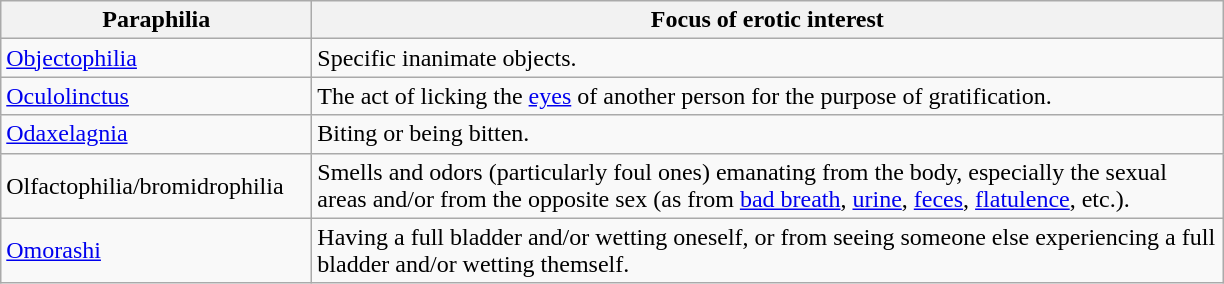<table class="wikitable sortable" border="1">
<tr>
<th width="200px">Paraphilia</th>
<th width="600px">Focus of erotic interest</th>
</tr>
<tr>
<td><a href='#'>Objectophilia</a></td>
<td>Specific inanimate objects.</td>
</tr>
<tr>
<td><a href='#'>Oculolinctus</a></td>
<td>The act of licking the <a href='#'>eyes</a> of another person for the purpose of gratification.</td>
</tr>
<tr>
<td><a href='#'>Odaxelagnia</a></td>
<td>Biting or being bitten.</td>
</tr>
<tr>
<td>Olfactophilia/bromidrophilia</td>
<td>Smells and odors (particularly foul ones) emanating from the body, especially the sexual areas and/or from the opposite sex (as from <a href='#'>bad breath</a>, <a href='#'>urine</a>, <a href='#'>feces</a>, <a href='#'>flatulence</a>, etc.).</td>
</tr>
<tr>
<td><a href='#'>Omorashi</a></td>
<td>Having a full bladder and/or wetting oneself, or from seeing someone else experiencing a full bladder and/or wetting themself.</td>
</tr>
</table>
